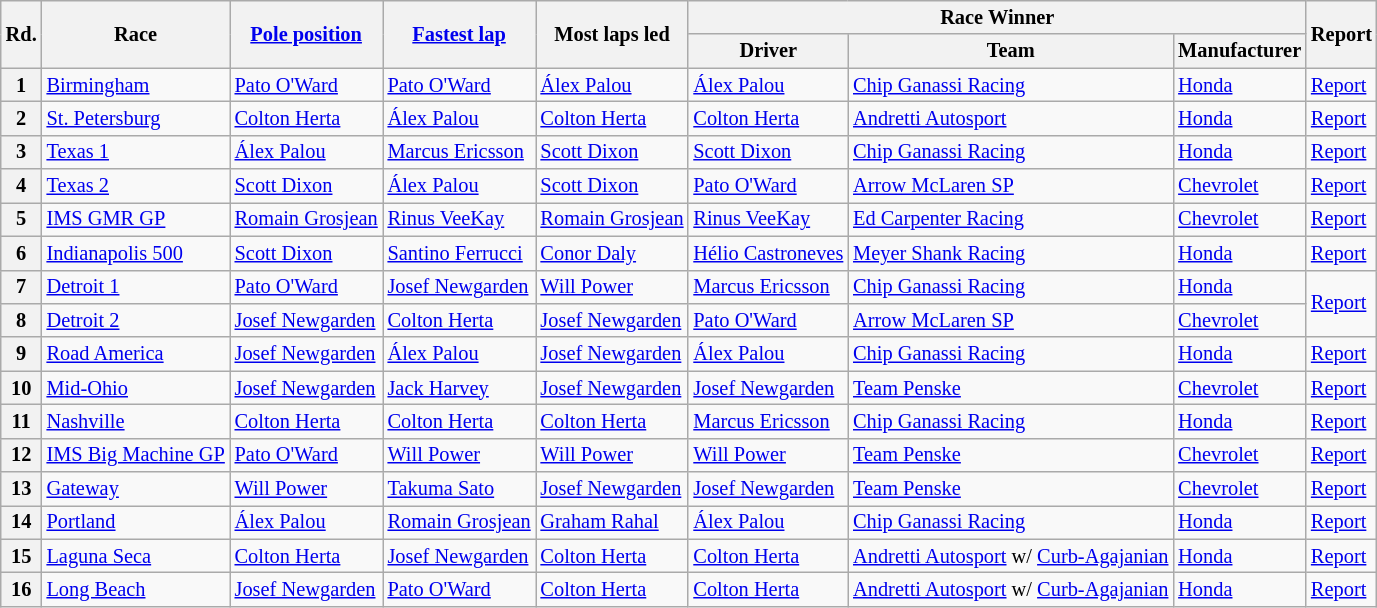<table class="wikitable" style="font-size: 85%">
<tr>
<th rowspan=2>Rd.</th>
<th rowspan=2>Race</th>
<th rowspan=2><a href='#'>Pole position</a></th>
<th rowspan=2><a href='#'>Fastest lap</a></th>
<th rowspan=2>Most laps led</th>
<th colspan=3>Race Winner</th>
<th rowspan=2>Report</th>
</tr>
<tr>
<th>Driver</th>
<th>Team</th>
<th>Manufacturer</th>
</tr>
<tr>
<th>1</th>
<td><a href='#'>Birmingham</a></td>
<td> <a href='#'>Pato O'Ward</a></td>
<td> <a href='#'>Pato O'Ward</a></td>
<td> <a href='#'>Álex Palou</a></td>
<td> <a href='#'>Álex Palou</a></td>
<td nowrap><a href='#'>Chip Ganassi Racing</a></td>
<td><a href='#'>Honda</a></td>
<td><a href='#'>Report</a></td>
</tr>
<tr>
<th>2</th>
<td><a href='#'>St. Petersburg</a></td>
<td> <a href='#'>Colton Herta</a></td>
<td> <a href='#'>Álex Palou</a></td>
<td> <a href='#'>Colton Herta</a></td>
<td> <a href='#'>Colton Herta</a></td>
<td><a href='#'>Andretti Autosport</a></td>
<td><a href='#'>Honda</a></td>
<td><a href='#'>Report</a></td>
</tr>
<tr>
<th>3</th>
<td><a href='#'>Texas 1</a></td>
<td> <a href='#'>Álex Palou</a></td>
<td> <a href='#'>Marcus Ericsson</a></td>
<td> <a href='#'>Scott Dixon</a></td>
<td> <a href='#'>Scott Dixon</a></td>
<td><a href='#'>Chip Ganassi Racing</a></td>
<td><a href='#'>Honda</a></td>
<td><a href='#'>Report</a></td>
</tr>
<tr>
<th>4</th>
<td><a href='#'>Texas 2</a></td>
<td> <a href='#'>Scott Dixon</a></td>
<td> <a href='#'>Álex Palou</a></td>
<td> <a href='#'>Scott Dixon</a></td>
<td> <a href='#'>Pato O'Ward</a></td>
<td nowrap><a href='#'>Arrow McLaren SP</a></td>
<td><a href='#'>Chevrolet</a></td>
<td><a href='#'>Report</a></td>
</tr>
<tr>
<th>5</th>
<td><a href='#'>IMS GMR GP</a></td>
<td> <a href='#'>Romain Grosjean</a></td>
<td> <a href='#'>Rinus VeeKay</a></td>
<td> <a href='#'>Romain Grosjean</a></td>
<td> <a href='#'>Rinus VeeKay</a></td>
<td nowrap><a href='#'>Ed Carpenter Racing</a></td>
<td><a href='#'>Chevrolet</a></td>
<td><a href='#'>Report</a></td>
</tr>
<tr>
<th>6</th>
<td nowrap><a href='#'>Indianapolis 500</a></td>
<td> <a href='#'>Scott Dixon</a></td>
<td> <a href='#'>Santino Ferrucci</a></td>
<td> <a href='#'>Conor Daly</a></td>
<td nowrap> <a href='#'>Hélio Castroneves</a></td>
<td><a href='#'>Meyer Shank Racing</a></td>
<td><a href='#'>Honda</a></td>
<td><a href='#'>Report</a></td>
</tr>
<tr>
<th>7</th>
<td><a href='#'>Detroit 1</a></td>
<td> <a href='#'>Pato O'Ward</a></td>
<td nowrap> <a href='#'>Josef Newgarden</a></td>
<td> <a href='#'>Will Power</a></td>
<td> <a href='#'>Marcus Ericsson</a></td>
<td><a href='#'>Chip Ganassi Racing</a></td>
<td><a href='#'>Honda</a></td>
<td rowspan=2><a href='#'>Report</a></td>
</tr>
<tr>
<th>8</th>
<td><a href='#'>Detroit 2</a></td>
<td> <a href='#'>Josef Newgarden</a></td>
<td> <a href='#'>Colton Herta</a></td>
<td nowrap> <a href='#'>Josef Newgarden</a></td>
<td> <a href='#'>Pato O'Ward</a></td>
<td><a href='#'>Arrow McLaren SP</a></td>
<td><a href='#'>Chevrolet</a></td>
</tr>
<tr>
<th>9</th>
<td><a href='#'>Road America</a></td>
<td nowrap> <a href='#'>Josef Newgarden</a></td>
<td> <a href='#'>Álex Palou</a></td>
<td> <a href='#'>Josef Newgarden</a></td>
<td> <a href='#'>Álex Palou</a></td>
<td><a href='#'>Chip Ganassi Racing</a></td>
<td><a href='#'>Honda</a></td>
<td><a href='#'>Report</a></td>
</tr>
<tr>
<th>10</th>
<td><a href='#'>Mid-Ohio</a></td>
<td> <a href='#'>Josef Newgarden</a></td>
<td> <a href='#'>Jack Harvey</a></td>
<td> <a href='#'>Josef Newgarden</a></td>
<td> <a href='#'>Josef Newgarden</a></td>
<td><a href='#'>Team Penske</a></td>
<td><a href='#'>Chevrolet</a></td>
<td><a href='#'>Report</a></td>
</tr>
<tr>
<th>11</th>
<td><a href='#'>Nashville</a></td>
<td> <a href='#'>Colton Herta</a></td>
<td> <a href='#'>Colton Herta</a></td>
<td> <a href='#'>Colton Herta</a></td>
<td> <a href='#'>Marcus Ericsson</a></td>
<td><a href='#'>Chip Ganassi Racing</a></td>
<td><a href='#'>Honda</a></td>
<td><a href='#'>Report</a></td>
</tr>
<tr>
<th>12</th>
<td nowrap><a href='#'>IMS Big Machine GP</a></td>
<td> <a href='#'>Pato O'Ward</a></td>
<td> <a href='#'>Will Power</a></td>
<td> <a href='#'>Will Power</a></td>
<td> <a href='#'>Will Power</a></td>
<td><a href='#'>Team Penske</a></td>
<td><a href='#'>Chevrolet</a></td>
<td><a href='#'>Report</a></td>
</tr>
<tr>
<th>13</th>
<td><a href='#'>Gateway</a></td>
<td> <a href='#'>Will Power</a></td>
<td> <a href='#'>Takuma Sato</a></td>
<td> <a href='#'>Josef Newgarden</a></td>
<td> <a href='#'>Josef Newgarden</a></td>
<td><a href='#'>Team Penske</a></td>
<td><a href='#'>Chevrolet</a></td>
<td><a href='#'>Report</a></td>
</tr>
<tr>
<th>14</th>
<td><a href='#'>Portland</a></td>
<td> <a href='#'>Álex Palou</a></td>
<td> <a href='#'>Romain Grosjean</a></td>
<td> <a href='#'>Graham Rahal</a></td>
<td> <a href='#'>Álex Palou</a></td>
<td><a href='#'>Chip Ganassi Racing</a></td>
<td><a href='#'>Honda</a></td>
<td><a href='#'>Report</a></td>
</tr>
<tr>
<th>15</th>
<td><a href='#'>Laguna Seca</a></td>
<td> <a href='#'>Colton Herta</a></td>
<td> <a href='#'>Josef Newgarden</a></td>
<td> <a href='#'>Colton Herta</a></td>
<td> <a href='#'>Colton Herta</a></td>
<td nowrap><a href='#'>Andretti Autosport</a> w/ <a href='#'>Curb-Agajanian</a></td>
<td><a href='#'>Honda</a></td>
<td><a href='#'>Report</a></td>
</tr>
<tr>
<th>16</th>
<td><a href='#'>Long Beach</a></td>
<td> <a href='#'>Josef Newgarden</a></td>
<td> <a href='#'>Pato O'Ward</a></td>
<td> <a href='#'>Colton Herta</a></td>
<td> <a href='#'>Colton Herta</a></td>
<td nowrap><a href='#'>Andretti Autosport</a> w/ <a href='#'>Curb-Agajanian</a></td>
<td><a href='#'>Honda</a></td>
<td><a href='#'>Report</a></td>
</tr>
</table>
